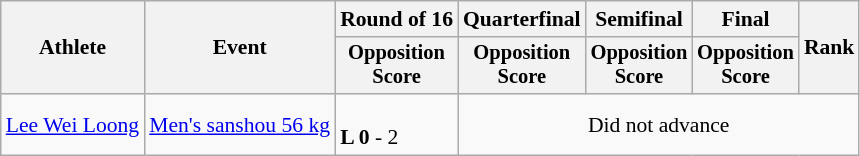<table class=wikitable style="text-align:left; font-size:90%">
<tr>
<th rowspan=2>Athlete</th>
<th rowspan=2>Event</th>
<th>Round of 16</th>
<th>Quarterfinal</th>
<th>Semifinal</th>
<th>Final</th>
<th rowspan=2>Rank</th>
</tr>
<tr style="font-size:95%">
<th>Opposition<br>Score</th>
<th>Opposition<br>Score</th>
<th>Opposition<br>Score</th>
<th>Opposition<br>Score</th>
</tr>
<tr>
<td><a href='#'>Lee Wei Loong</a></td>
<td><a href='#'>Men's sanshou 56 kg</a></td>
<td><br><strong>L 0</strong> - 2</td>
<td align=center colspan=4>Did not advance</td>
</tr>
</table>
